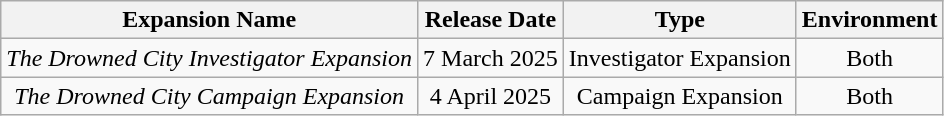<table class="wikitable" style="text-align:center">
<tr>
<th>Expansion Name</th>
<th>Release Date</th>
<th>Type</th>
<th>Environment</th>
</tr>
<tr>
<td><em>The Drowned City Investigator Expansion</em></td>
<td>7 March 2025</td>
<td>Investigator Expansion</td>
<td>Both</td>
</tr>
<tr>
<td><em>The Drowned City Campaign Expansion</em></td>
<td>4 April 2025</td>
<td>Campaign Expansion</td>
<td>Both</td>
</tr>
</table>
